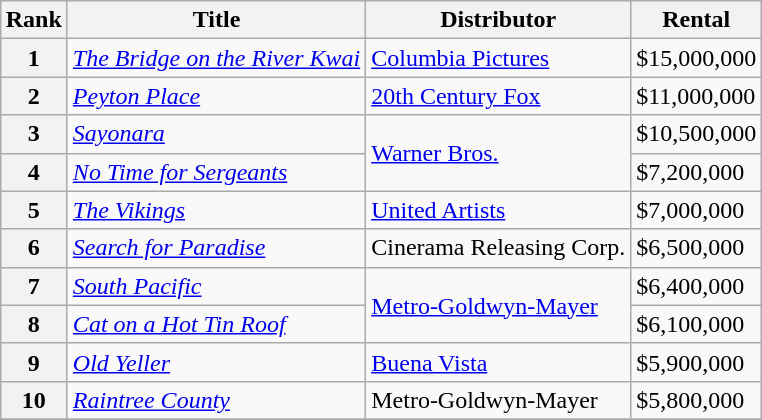<table class="wikitable sortable" style="margin:auto; margin:auto;">
<tr>
<th>Rank</th>
<th>Title</th>
<th>Distributor</th>
<th>Rental</th>
</tr>
<tr>
<th style="text-align:center;">1</th>
<td><em><a href='#'>The Bridge on the River Kwai</a></em></td>
<td><a href='#'>Columbia Pictures</a></td>
<td>$15,000,000</td>
</tr>
<tr>
<th style="text-align:center;">2</th>
<td><em><a href='#'>Peyton Place</a></em></td>
<td><a href='#'>20th Century Fox</a></td>
<td>$11,000,000</td>
</tr>
<tr>
<th style="text-align:center;">3</th>
<td><em><a href='#'>Sayonara</a></em></td>
<td rowspan="2"><a href='#'>Warner Bros.</a></td>
<td>$10,500,000</td>
</tr>
<tr>
<th style="text-align:center;">4</th>
<td><em><a href='#'>No Time for Sergeants</a></em></td>
<td>$7,200,000</td>
</tr>
<tr>
<th style="text-align:center;">5</th>
<td><em><a href='#'>The Vikings</a></em></td>
<td><a href='#'>United Artists</a></td>
<td>$7,000,000</td>
</tr>
<tr>
<th style="text-align:center;">6</th>
<td><em><a href='#'>Search for Paradise</a></em></td>
<td>Cinerama Releasing Corp.</td>
<td>$6,500,000</td>
</tr>
<tr>
<th style="text-align:center;">7</th>
<td><em><a href='#'>South Pacific</a></em></td>
<td rowspan="2"><a href='#'>Metro-Goldwyn-Mayer</a></td>
<td>$6,400,000</td>
</tr>
<tr>
<th style="text-align:center;">8</th>
<td><em><a href='#'>Cat on a Hot Tin Roof</a></em></td>
<td>$6,100,000</td>
</tr>
<tr>
<th style="text-align:center;">9</th>
<td><em><a href='#'>Old Yeller</a></em></td>
<td><a href='#'>Buena Vista</a></td>
<td>$5,900,000</td>
</tr>
<tr>
<th style="text-align:center;">10</th>
<td><em><a href='#'>Raintree County</a></em></td>
<td>Metro-Goldwyn-Mayer</td>
<td>$5,800,000</td>
</tr>
<tr>
</tr>
</table>
